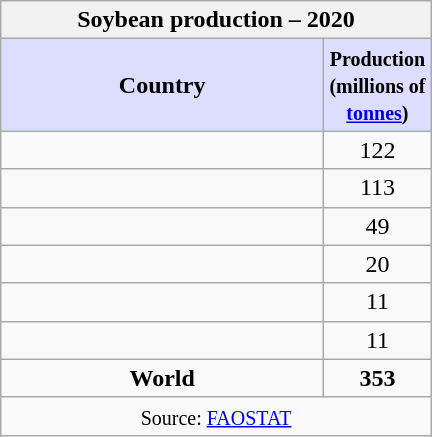<table class="wikitable"  style="float:right; clear:left; width:18em; text-align:center;">
<tr>
<th colspan=2>Soybean production – 2020</th>
</tr>
<tr>
<th style="background:#ddf; width:75%;">Country</th>
<th style="background:#ddf; width:25%;"><small>Production (millions of <a href='#'>tonnes</a>)</small></th>
</tr>
<tr>
<td></td>
<td>122</td>
</tr>
<tr>
<td></td>
<td>113</td>
</tr>
<tr>
<td></td>
<td>49</td>
</tr>
<tr>
<td></td>
<td>20</td>
</tr>
<tr>
<td></td>
<td>11</td>
</tr>
<tr>
<td></td>
<td>11</td>
</tr>
<tr>
<td><strong>World</strong></td>
<td><strong>353</strong></td>
</tr>
<tr>
<td colspan="2" style="text-align: center;"><small>Source: <a href='#'>FAOSTAT</a></small></td>
</tr>
</table>
